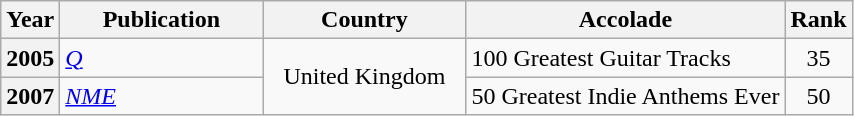<table class="wikitable plainrowheaders" style="text-align:left;">
<tr>
<th scope="col">Year</th>
<th scope="col" style="width:8em;">Publication</th>
<th scope="col" style="width:8em;">Country</th>
<th scope="col">Accolade</th>
<th scope="col">Rank</th>
</tr>
<tr>
<th scope="row">2005</th>
<td><em><a href='#'>Q</a></em></td>
<td style="text-align:center;" rowspan="2">United Kingdom</td>
<td>100 Greatest Guitar Tracks</td>
<td style="text-align:center;">35</td>
</tr>
<tr>
<th scope="row">2007</th>
<td><em><a href='#'>NME</a></em></td>
<td>50 Greatest Indie Anthems Ever</td>
<td style="text-align:center;">50</td>
</tr>
</table>
